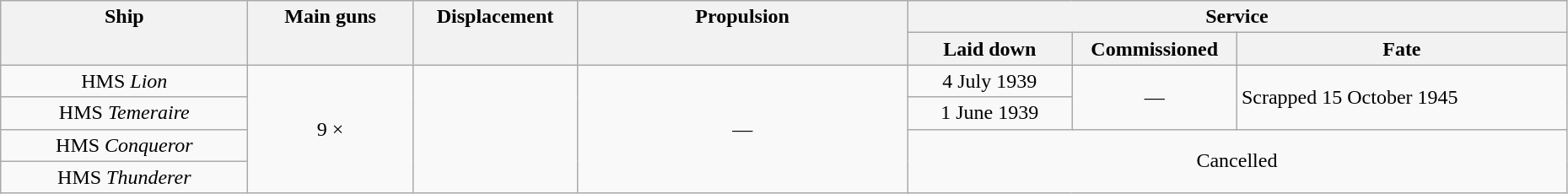<table class="wikitable" style="width:98%;">
<tr valign="top"|- valign="top">
<th style="width:15%; text-align:center;" rowspan="2">Ship</th>
<th style="width:10%; text-align:center;" rowspan="2">Main guns</th>
<th style="width:10%; text-align:center;" rowspan="2">Displacement</th>
<th style="width:20%; text-align:center;" rowspan="2">Propulsion</th>
<th style="width:40%; text-align:center;" colspan="3">Service</th>
</tr>
<tr valign="top">
<th style="width:10%; text-align:center;">Laid down</th>
<th style="width:10%; text-align:center;">Commissioned</th>
<th style="width:20%; text-align:center;">Fate</th>
</tr>
<tr valign="center">
<td align= center>HMS <em>Lion</em></td>
<td style="text-align:center;" rowspan=4>9 × </td>
<td style="text-align:center;" rowspan=4></td>
<td align= center rowspan=4>—</td>
<td style="text-align:center;">4 July 1939</td>
<td style="text-align:center;" rowspan=2>—</td>
<td align= left; rowspan=2>Scrapped 15 October 1945</td>
</tr>
<tr valign="center">
<td align= center>HMS <em>Temeraire</em></td>
<td style="text-align:center;">1 June 1939</td>
</tr>
<tr valign="center">
<td align= center>HMS <em>Conqueror</em></td>
<td style="text-align:center;" colspan=3; rowspan=2>Cancelled</td>
</tr>
<tr valign="center">
<td align= center>HMS <em>Thunderer</em></td>
</tr>
</table>
